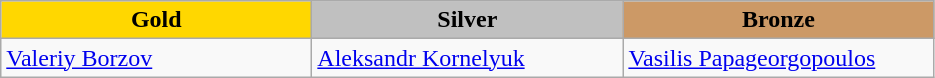<table class="wikitable" style="text-align:left">
<tr align="center">
<td width=200 bgcolor=gold><strong>Gold</strong></td>
<td width=200 bgcolor=silver><strong>Silver</strong></td>
<td width=200 bgcolor=CC9966><strong>Bronze</strong></td>
</tr>
<tr>
<td><a href='#'>Valeriy Borzov</a><br><em></em></td>
<td><a href='#'>Aleksandr Kornelyuk</a><br><em></em></td>
<td><a href='#'>Vasilis Papageorgopoulos</a><br><em></em></td>
</tr>
</table>
